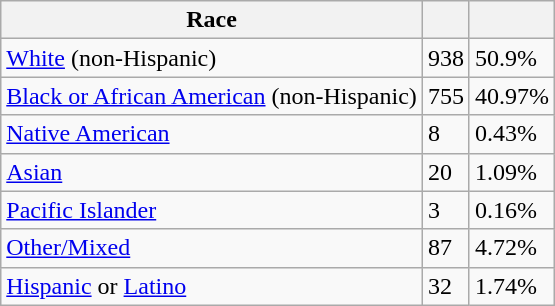<table class="wikitable">
<tr>
<th>Race</th>
<th></th>
<th></th>
</tr>
<tr>
<td><a href='#'>White</a> (non-Hispanic)</td>
<td>938</td>
<td>50.9%</td>
</tr>
<tr>
<td><a href='#'>Black or African American</a> (non-Hispanic)</td>
<td>755</td>
<td>40.97%</td>
</tr>
<tr>
<td><a href='#'>Native American</a></td>
<td>8</td>
<td>0.43%</td>
</tr>
<tr>
<td><a href='#'>Asian</a></td>
<td>20</td>
<td>1.09%</td>
</tr>
<tr>
<td><a href='#'>Pacific Islander</a></td>
<td>3</td>
<td>0.16%</td>
</tr>
<tr>
<td><a href='#'>Other/Mixed</a></td>
<td>87</td>
<td>4.72%</td>
</tr>
<tr>
<td><a href='#'>Hispanic</a> or <a href='#'>Latino</a></td>
<td>32</td>
<td>1.74%</td>
</tr>
</table>
